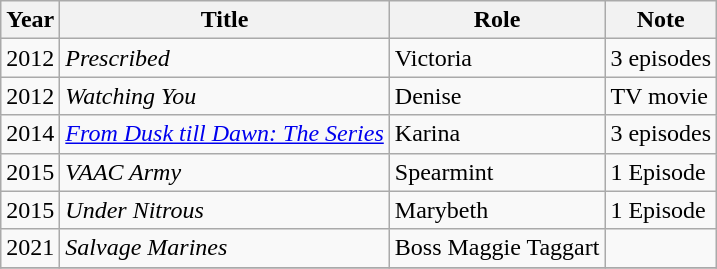<table class="wikitable sortable">
<tr>
<th>Year</th>
<th>Title</th>
<th>Role</th>
<th>Note</th>
</tr>
<tr>
<td>2012</td>
<td><em>Prescribed</em></td>
<td>Victoria</td>
<td>3 episodes</td>
</tr>
<tr>
<td>2012</td>
<td><em>Watching You</em></td>
<td>Denise</td>
<td>TV movie</td>
</tr>
<tr>
<td>2014</td>
<td><em><a href='#'>From Dusk till Dawn: The Series</a></em></td>
<td>Karina</td>
<td>3 episodes</td>
</tr>
<tr>
<td>2015</td>
<td><em>VAAC Army</em></td>
<td>Spearmint</td>
<td>1 Episode</td>
</tr>
<tr>
<td>2015</td>
<td><em>Under Nitrous</em></td>
<td>Marybeth</td>
<td>1 Episode</td>
</tr>
<tr>
<td>2021</td>
<td><em>Salvage Marines</em></td>
<td>Boss Maggie Taggart</td>
<td></td>
</tr>
<tr>
</tr>
</table>
